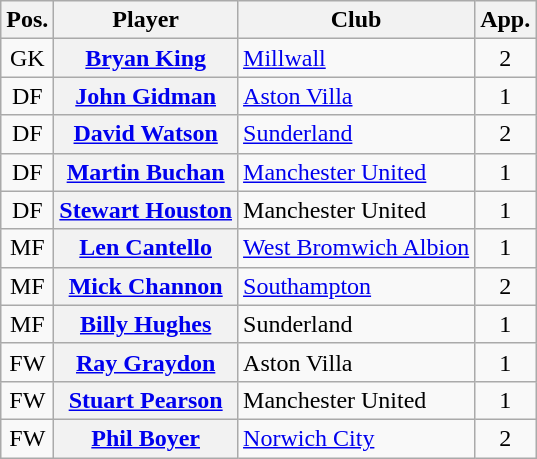<table class="wikitable plainrowheaders" style="text-align: left">
<tr>
<th scope=col>Pos.</th>
<th scope=col>Player</th>
<th scope=col>Club</th>
<th scope=col>App.</th>
</tr>
<tr>
<td style=text-align:center>GK</td>
<th scope=row><a href='#'>Bryan King</a> </th>
<td><a href='#'>Millwall</a></td>
<td style=text-align:center>2</td>
</tr>
<tr>
<td style=text-align:center>DF</td>
<th scope=row><a href='#'>John Gidman</a></th>
<td><a href='#'>Aston Villa</a></td>
<td style=text-align:center>1</td>
</tr>
<tr>
<td style=text-align:center>DF</td>
<th scope=row><a href='#'>David Watson</a> </th>
<td><a href='#'>Sunderland</a></td>
<td style=text-align:center>2</td>
</tr>
<tr>
<td style=text-align:center>DF</td>
<th scope=row><a href='#'>Martin Buchan</a></th>
<td><a href='#'>Manchester United</a></td>
<td style=text-align:center>1</td>
</tr>
<tr>
<td style=text-align:center>DF</td>
<th scope=row><a href='#'>Stewart Houston</a></th>
<td>Manchester United</td>
<td style=text-align:center>1</td>
</tr>
<tr>
<td style=text-align:center>MF</td>
<th scope=row><a href='#'>Len Cantello</a></th>
<td><a href='#'>West Bromwich Albion</a></td>
<td style=text-align:center>1</td>
</tr>
<tr>
<td style=text-align:center>MF</td>
<th scope=row><a href='#'>Mick Channon</a></th>
<td><a href='#'>Southampton</a></td>
<td style=text-align:center>2</td>
</tr>
<tr>
<td style=text-align:center>MF</td>
<th scope=row><a href='#'>Billy Hughes</a></th>
<td>Sunderland</td>
<td style=text-align:center>1</td>
</tr>
<tr>
<td style=text-align:center>FW</td>
<th scope=row><a href='#'>Ray Graydon</a></th>
<td>Aston Villa</td>
<td style=text-align:center>1</td>
</tr>
<tr>
<td style=text-align:center>FW</td>
<th scope=row><a href='#'>Stuart Pearson</a></th>
<td>Manchester United</td>
<td style=text-align:center>1</td>
</tr>
<tr>
<td style=text-align:center>FW</td>
<th scope=row><a href='#'>Phil Boyer</a></th>
<td><a href='#'>Norwich City</a></td>
<td style=text-align:center>2</td>
</tr>
</table>
